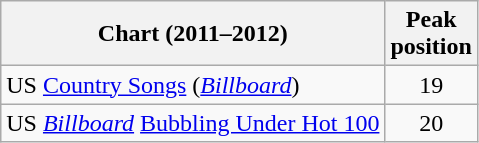<table class="wikitable sortable">
<tr>
<th align="left">Chart (2011–2012)</th>
<th align="center">Peak<br>position</th>
</tr>
<tr>
<td>US <a href='#'>Country Songs</a> (<em><a href='#'>Billboard</a></em>)</td>
<td align="center">19</td>
</tr>
<tr>
<td>US <em><a href='#'>Billboard</a></em> <a href='#'>Bubbling Under Hot 100</a></td>
<td align="center">20</td>
</tr>
</table>
